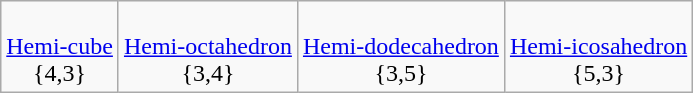<table class=wikitable>
<tr align=center>
<td><br><a href='#'>Hemi-cube</a><br>{4,3}</td>
<td><br><a href='#'>Hemi-octahedron</a><br>{3,4}</td>
<td><br><a href='#'>Hemi-dodecahedron</a><br>{3,5}</td>
<td><br><a href='#'>Hemi-icosahedron</a><br>{5,3}</td>
</tr>
</table>
